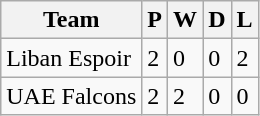<table class="wikitable">
<tr>
<th>Team</th>
<th>P</th>
<th>W</th>
<th>D</th>
<th>L</th>
</tr>
<tr>
<td>Liban Espoir</td>
<td>2</td>
<td>0</td>
<td>0</td>
<td>2</td>
</tr>
<tr>
<td>UAE Falcons</td>
<td>2</td>
<td>2</td>
<td>0</td>
<td>0</td>
</tr>
</table>
